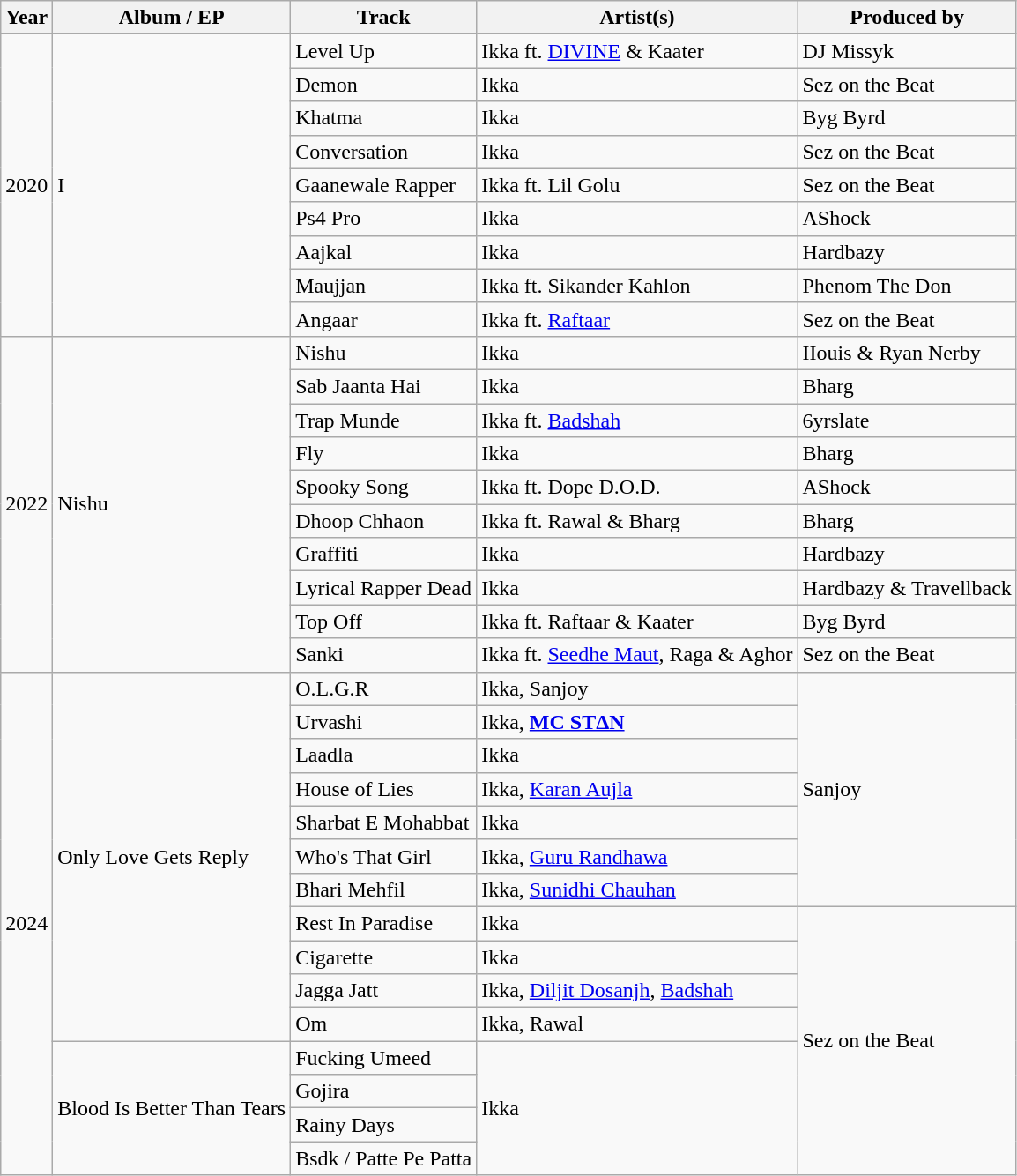<table class="wikitable">
<tr>
<th>Year</th>
<th>Album / EP</th>
<th>Track</th>
<th>Artist(s)</th>
<th>Produced by</th>
</tr>
<tr>
<td rowspan="9">2020</td>
<td rowspan="9">I</td>
<td>Level Up</td>
<td>Ikka ft. <a href='#'>DIVINE</a> & Kaater</td>
<td>DJ Missyk</td>
</tr>
<tr>
<td>Demon</td>
<td>Ikka</td>
<td>Sez on the Beat</td>
</tr>
<tr>
<td>Khatma</td>
<td>Ikka</td>
<td>Byg Byrd</td>
</tr>
<tr>
<td>Conversation</td>
<td>Ikka</td>
<td>Sez on the Beat</td>
</tr>
<tr>
<td>Gaanewale Rapper</td>
<td>Ikka ft. Lil Golu</td>
<td>Sez on the Beat</td>
</tr>
<tr>
<td>Ps4 Pro</td>
<td>Ikka</td>
<td>AShock</td>
</tr>
<tr>
<td>Aajkal</td>
<td>Ikka</td>
<td>Hardbazy</td>
</tr>
<tr>
<td>Maujjan</td>
<td>Ikka ft. Sikander Kahlon</td>
<td>Phenom The Don</td>
</tr>
<tr>
<td>Angaar</td>
<td>Ikka ft. <a href='#'>Raftaar</a></td>
<td>Sez on the Beat</td>
</tr>
<tr>
<td rowspan="10">2022</td>
<td rowspan="10">Nishu</td>
<td>Nishu</td>
<td>Ikka</td>
<td>IIouis & Ryan Nerby</td>
</tr>
<tr>
<td>Sab Jaanta Hai</td>
<td>Ikka</td>
<td>Bharg</td>
</tr>
<tr>
<td>Trap Munde</td>
<td>Ikka ft. <a href='#'>Badshah</a></td>
<td>6yrslate</td>
</tr>
<tr>
<td>Fly</td>
<td>Ikka</td>
<td>Bharg</td>
</tr>
<tr>
<td>Spooky Song</td>
<td>Ikka ft. Dope D.O.D.</td>
<td>AShock</td>
</tr>
<tr>
<td>Dhoop Chhaon</td>
<td>Ikka ft. Rawal & Bharg</td>
<td>Bharg</td>
</tr>
<tr>
<td>Graffiti</td>
<td>Ikka</td>
<td>Hardbazy</td>
</tr>
<tr>
<td>Lyrical Rapper Dead</td>
<td>Ikka</td>
<td>Hardbazy & Travellback</td>
</tr>
<tr>
<td>Top Off</td>
<td>Ikka ft. Raftaar & Kaater</td>
<td>Byg Byrd</td>
</tr>
<tr>
<td>Sanki</td>
<td>Ikka ft. <a href='#'>Seedhe Maut</a>, Raga & Aghor</td>
<td>Sez on the Beat</td>
</tr>
<tr>
<td rowspan="15">2024</td>
<td rowspan="11">Only Love Gets Reply</td>
<td>O.L.G.R</td>
<td>Ikka, Sanjoy</td>
<td rowspan="7">Sanjoy</td>
</tr>
<tr>
<td>Urvashi</td>
<td>Ikka, <strong><a href='#'>MC STΔN</a></strong></td>
</tr>
<tr>
<td>Laadla</td>
<td>Ikka</td>
</tr>
<tr>
<td>House of Lies</td>
<td>Ikka, <a href='#'>Karan Aujla</a></td>
</tr>
<tr>
<td>Sharbat E Mohabbat</td>
<td>Ikka</td>
</tr>
<tr>
<td>Who's That Girl</td>
<td>Ikka, <a href='#'>Guru Randhawa</a></td>
</tr>
<tr>
<td>Bhari Mehfil</td>
<td>Ikka, <a href='#'>Sunidhi Chauhan</a></td>
</tr>
<tr>
<td>Rest In Paradise</td>
<td>Ikka</td>
<td rowspan="8">Sez on the Beat</td>
</tr>
<tr>
<td>Cigarette</td>
<td>Ikka</td>
</tr>
<tr>
<td>Jagga Jatt</td>
<td>Ikka, <a href='#'>Diljit Dosanjh</a>, <a href='#'>Badshah</a></td>
</tr>
<tr>
<td>Om</td>
<td>Ikka, Rawal</td>
</tr>
<tr>
<td rowspan="4">Blood Is Better Than Tears</td>
<td>Fucking Umeed</td>
<td rowspan="4">Ikka</td>
</tr>
<tr>
<td>Gojira</td>
</tr>
<tr>
<td>Rainy Days</td>
</tr>
<tr>
<td>Bsdk / Patte Pe Patta</td>
</tr>
</table>
